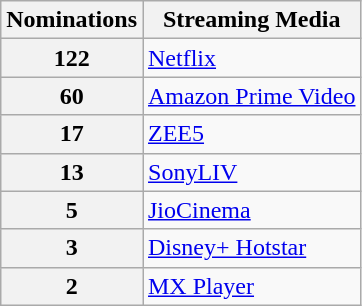<table class="wikitable" style="display:inline-table;">
<tr>
<th>Nominations</th>
<th>Streaming Media</th>
</tr>
<tr>
<th>122</th>
<td><a href='#'>Netflix</a></td>
</tr>
<tr>
<th>60</th>
<td><a href='#'>Amazon Prime Video</a></td>
</tr>
<tr>
<th>17</th>
<td><a href='#'>ZEE5</a></td>
</tr>
<tr>
<th>13</th>
<td><a href='#'>SonyLIV</a></td>
</tr>
<tr>
<th>5</th>
<td><a href='#'>JioCinema</a></td>
</tr>
<tr>
<th>3</th>
<td><a href='#'>Disney+ Hotstar</a></td>
</tr>
<tr>
<th>2</th>
<td><a href='#'>MX Player</a></td>
</tr>
</table>
